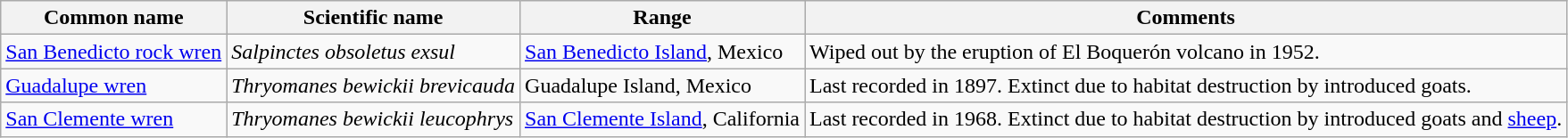<table class="wikitable sortable">
<tr>
<th>Common name</th>
<th>Scientific name</th>
<th>Range</th>
<th class="unsortable">Comments</th>
</tr>
<tr>
<td><a href='#'>San Benedicto rock wren</a></td>
<td><em>Salpinctes obsoletus exsul</em></td>
<td><a href='#'>San Benedicto Island</a>, Mexico</td>
<td>Wiped out by the eruption of El Boquerón volcano in 1952.</td>
</tr>
<tr>
<td><a href='#'>Guadalupe wren</a></td>
<td><em>Thryomanes bewickii brevicauda</em></td>
<td>Guadalupe Island, Mexico</td>
<td>Last recorded in 1897. Extinct due to habitat destruction by introduced goats.</td>
</tr>
<tr>
<td><a href='#'>San Clemente wren</a></td>
<td><em>Thryomanes bewickii leucophrys</em></td>
<td><a href='#'>San Clemente Island</a>, California</td>
<td>Last recorded in 1968. Extinct due to habitat destruction by introduced goats and <a href='#'>sheep</a>.</td>
</tr>
</table>
